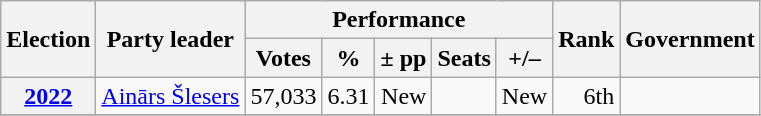<table class=wikitable style=text-align:right>
<tr>
<th rowspan=2>Election</th>
<th rowspan=2>Party leader</th>
<th colspan=5>Performance</th>
<th rowspan=2>Rank</th>
<th rowspan=2>Government</th>
</tr>
<tr>
<th>Votes</th>
<th>%</th>
<th>± pp</th>
<th>Seats</th>
<th>+/–</th>
</tr>
<tr>
<th><a href='#'>2022</a></th>
<td align=left><a href='#'>Ainārs Šlesers</a></td>
<td>57,033</td>
<td>6.31</td>
<td>New</td>
<td></td>
<td>New</td>
<td>6th</td>
<td></td>
</tr>
<tr>
</tr>
</table>
